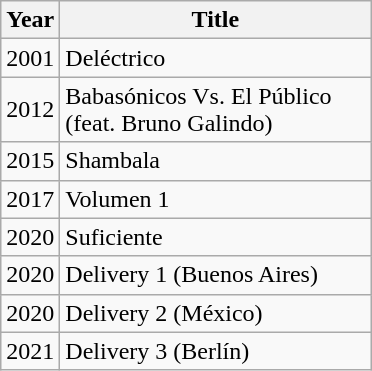<table class="wikitable">
<tr>
<th>Year</th>
<th width="200">Title</th>
</tr>
<tr>
<td>2001</td>
<td>Deléctrico</td>
</tr>
<tr>
<td>2012</td>
<td>Babasónicos Vs. El Público (feat. Bruno Galindo)</td>
</tr>
<tr>
<td>2015</td>
<td>Shambala</td>
</tr>
<tr>
<td>2017</td>
<td>Volumen 1</td>
</tr>
<tr>
<td>2020</td>
<td>Suficiente</td>
</tr>
<tr>
<td>2020</td>
<td>Delivery 1 (Buenos Aires)</td>
</tr>
<tr>
<td>2020</td>
<td>Delivery 2 (México)</td>
</tr>
<tr>
<td>2021</td>
<td>Delivery 3 (Berlín)</td>
</tr>
</table>
